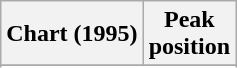<table class="wikitable sortable plainrowheaders" style="text-align:center">
<tr>
<th>Chart (1995)</th>
<th>Peak<br>position</th>
</tr>
<tr>
</tr>
<tr>
</tr>
<tr>
</tr>
</table>
